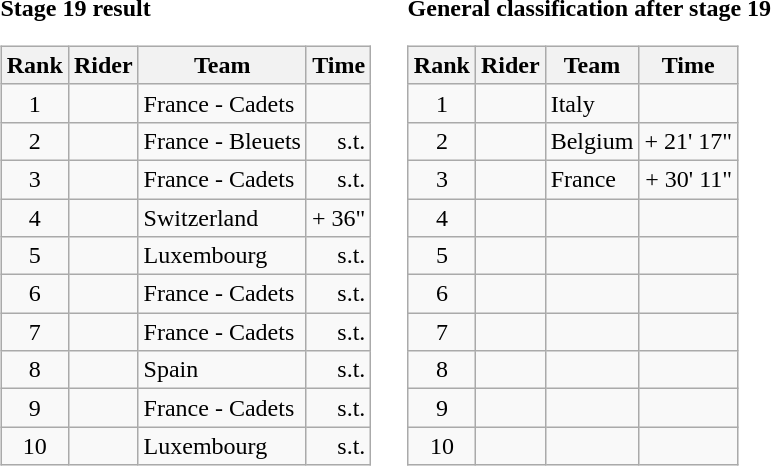<table>
<tr>
<td><strong>Stage 19 result</strong><br><table class="wikitable">
<tr>
<th scope="col">Rank</th>
<th scope="col">Rider</th>
<th scope="col">Team</th>
<th scope="col">Time</th>
</tr>
<tr>
<td style="text-align:center;">1</td>
<td></td>
<td>France - Cadets</td>
<td style="text-align:right;"></td>
</tr>
<tr>
<td style="text-align:center;">2</td>
<td></td>
<td>France - Bleuets</td>
<td style="text-align:right;">s.t.</td>
</tr>
<tr>
<td style="text-align:center;">3</td>
<td></td>
<td>France - Cadets</td>
<td style="text-align:right;">s.t.</td>
</tr>
<tr>
<td style="text-align:center;">4</td>
<td></td>
<td>Switzerland</td>
<td style="text-align:right;">+ 36"</td>
</tr>
<tr>
<td style="text-align:center;">5</td>
<td></td>
<td>Luxembourg</td>
<td style="text-align:right;">s.t.</td>
</tr>
<tr>
<td style="text-align:center;">6</td>
<td></td>
<td>France - Cadets</td>
<td style="text-align:right;">s.t.</td>
</tr>
<tr>
<td style="text-align:center;">7</td>
<td></td>
<td>France - Cadets</td>
<td style="text-align:right;">s.t.</td>
</tr>
<tr>
<td style="text-align:center;">8</td>
<td></td>
<td>Spain</td>
<td style="text-align:right;">s.t.</td>
</tr>
<tr>
<td style="text-align:center;">9</td>
<td></td>
<td>France - Cadets</td>
<td style="text-align:right;">s.t.</td>
</tr>
<tr>
<td style="text-align:center;">10</td>
<td></td>
<td>Luxembourg</td>
<td style="text-align:right;">s.t.</td>
</tr>
</table>
</td>
<td></td>
<td><strong>General classification after stage 19</strong><br><table class="wikitable">
<tr>
<th scope="col">Rank</th>
<th scope="col">Rider</th>
<th scope="col">Team</th>
<th scope="col">Time</th>
</tr>
<tr>
<td style="text-align:center;">1</td>
<td></td>
<td>Italy</td>
<td style="text-align:right;"></td>
</tr>
<tr>
<td style="text-align:center;">2</td>
<td></td>
<td>Belgium</td>
<td style="text-align:right;">+ 21' 17"</td>
</tr>
<tr>
<td style="text-align:center;">3</td>
<td></td>
<td>France</td>
<td style="text-align:right;">+ 30' 11"</td>
</tr>
<tr>
<td style="text-align:center;">4</td>
<td></td>
<td></td>
<td></td>
</tr>
<tr>
<td style="text-align:center;">5</td>
<td></td>
<td></td>
<td></td>
</tr>
<tr>
<td style="text-align:center;">6</td>
<td></td>
<td></td>
<td></td>
</tr>
<tr>
<td style="text-align:center;">7</td>
<td></td>
<td></td>
<td></td>
</tr>
<tr>
<td style="text-align:center;">8</td>
<td></td>
<td></td>
<td></td>
</tr>
<tr>
<td style="text-align:center;">9</td>
<td></td>
<td></td>
<td></td>
</tr>
<tr>
<td style="text-align:center;">10</td>
<td></td>
<td></td>
<td></td>
</tr>
</table>
</td>
</tr>
</table>
